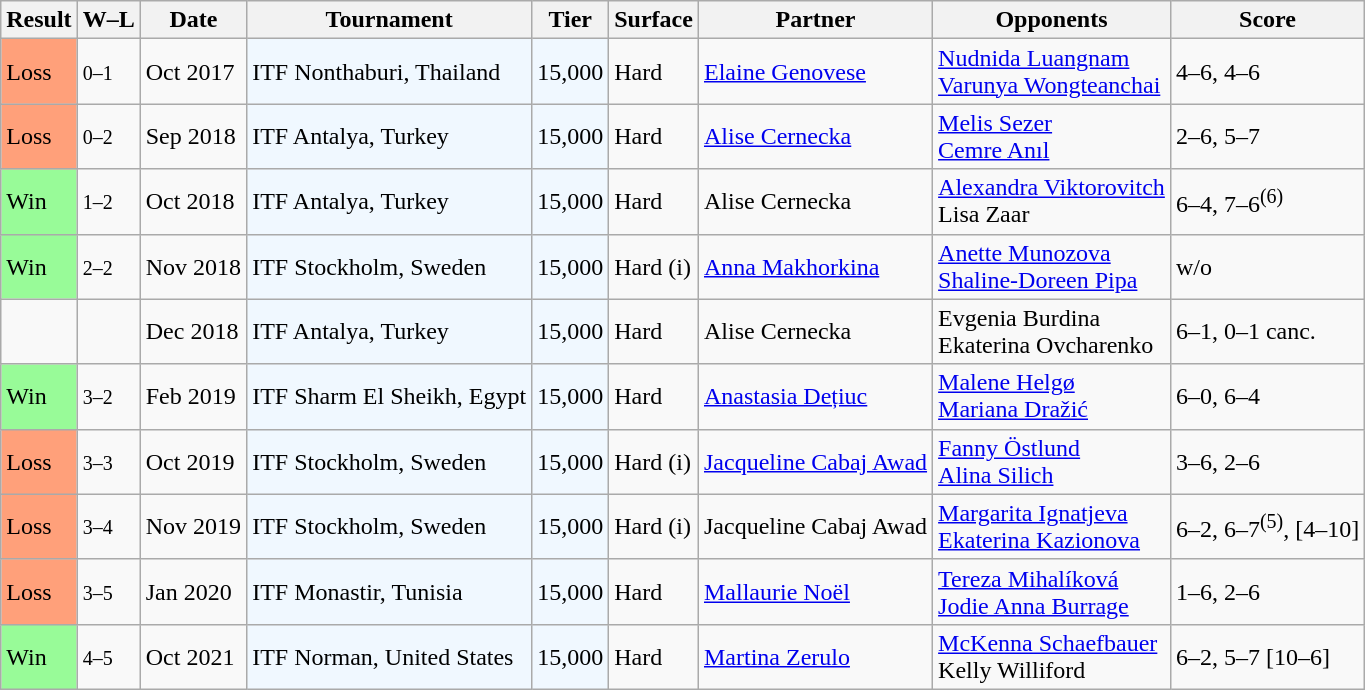<table class="sortable wikitable">
<tr>
<th>Result</th>
<th class="unsortable">W–L</th>
<th>Date</th>
<th>Tournament</th>
<th>Tier</th>
<th>Surface</th>
<th>Partner</th>
<th>Opponents</th>
<th class="unsortable">Score</th>
</tr>
<tr>
<td style="background:#ffa07a;">Loss</td>
<td><small>0–1</small></td>
<td>Oct 2017</td>
<td style="background:#f0f8ff;">ITF Nonthaburi, Thailand</td>
<td style="background:#f0f8ff;">15,000</td>
<td>Hard</td>
<td> <a href='#'>Elaine Genovese</a></td>
<td> <a href='#'>Nudnida Luangnam</a> <br>  <a href='#'>Varunya Wongteanchai</a></td>
<td>4–6, 4–6</td>
</tr>
<tr>
<td style="background:#ffa07a;">Loss</td>
<td><small>0–2</small></td>
<td>Sep 2018</td>
<td style="background:#f0f8ff;">ITF Antalya, Turkey</td>
<td style="background:#f0f8ff;">15,000</td>
<td>Hard</td>
<td> <a href='#'>Alise Cernecka</a></td>
<td> <a href='#'>Melis Sezer</a> <br>  <a href='#'>Cemre Anıl</a></td>
<td>2–6, 5–7</td>
</tr>
<tr>
<td style="background:#98fb98;">Win</td>
<td><small>1–2</small></td>
<td>Oct 2018</td>
<td style="background:#f0f8ff;">ITF Antalya, Turkey</td>
<td style="background:#f0f8ff;">15,000</td>
<td>Hard</td>
<td> Alise Cernecka</td>
<td> <a href='#'>Alexandra Viktorovitch</a> <br>  Lisa Zaar</td>
<td>6–4, 7–6<sup>(6)</sup></td>
</tr>
<tr>
<td style="background:#98fb98;">Win</td>
<td><small>2–2</small></td>
<td>Nov 2018</td>
<td style="background:#f0f8ff;">ITF Stockholm, Sweden</td>
<td style="background:#f0f8ff;">15,000</td>
<td>Hard (i)</td>
<td> <a href='#'>Anna Makhorkina</a></td>
<td> <a href='#'>Anette Munozova</a> <br>  <a href='#'>Shaline-Doreen Pipa</a></td>
<td>w/o</td>
</tr>
<tr>
<td></td>
<td></td>
<td>Dec 2018</td>
<td style="background:#f0f8ff;">ITF Antalya, Turkey</td>
<td style="background:#f0f8ff;">15,000</td>
<td>Hard</td>
<td> Alise Cernecka</td>
<td> Evgenia Burdina <br>  Ekaterina Ovcharenko</td>
<td>6–1, 0–1 canc.</td>
</tr>
<tr>
<td style="background:#98fb98;">Win</td>
<td><small>3–2</small></td>
<td>Feb 2019</td>
<td style="background:#f0f8ff;">ITF Sharm El Sheikh, Egypt</td>
<td style="background:#f0f8ff;">15,000</td>
<td>Hard</td>
<td> <a href='#'>Anastasia Dețiuc</a></td>
<td> <a href='#'>Malene Helgø</a> <br>  <a href='#'>Mariana Dražić</a></td>
<td>6–0, 6–4</td>
</tr>
<tr>
<td style="background:#ffa07a;">Loss</td>
<td><small>3–3</small></td>
<td>Oct 2019</td>
<td style="background:#f0f8ff;">ITF Stockholm, Sweden</td>
<td style="background:#f0f8ff;">15,000</td>
<td>Hard (i)</td>
<td> <a href='#'>Jacqueline Cabaj Awad</a></td>
<td> <a href='#'>Fanny Östlund</a> <br>  <a href='#'>Alina Silich</a></td>
<td>3–6, 2–6</td>
</tr>
<tr>
<td style="background:#ffa07a;">Loss</td>
<td><small>3–4</small></td>
<td>Nov 2019</td>
<td style="background:#f0f8ff;">ITF Stockholm, Sweden</td>
<td style="background:#f0f8ff;">15,000</td>
<td>Hard (i)</td>
<td> Jacqueline Cabaj Awad</td>
<td> <a href='#'>Margarita Ignatjeva</a> <br>  <a href='#'>Ekaterina Kazionova</a></td>
<td>6–2, 6–7<sup>(5)</sup>, [4–10]</td>
</tr>
<tr>
<td style="background:#ffa07a;">Loss</td>
<td><small>3–5</small></td>
<td>Jan 2020</td>
<td style="background:#f0f8ff;">ITF Monastir, Tunisia</td>
<td style="background:#f0f8ff;">15,000</td>
<td>Hard</td>
<td> <a href='#'>Mallaurie Noël</a></td>
<td> <a href='#'>Tereza Mihalíková</a> <br>  <a href='#'>Jodie Anna Burrage</a></td>
<td>1–6, 2–6</td>
</tr>
<tr>
<td style="background:#98fb98;">Win</td>
<td><small>4–5</small></td>
<td>Oct 2021</td>
<td style="background:#f0f8ff;">ITF Norman, United States</td>
<td style="background:#f0f8ff;">15,000</td>
<td>Hard</td>
<td> <a href='#'>Martina Zerulo</a></td>
<td> <a href='#'>McKenna Schaefbauer</a> <br>  Kelly Williford</td>
<td>6–2, 5–7 [10–6]</td>
</tr>
</table>
